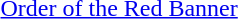<table>
<tr>
<td></td>
<td><a href='#'>Order of the Red Banner</a></td>
</tr>
<tr>
</tr>
</table>
